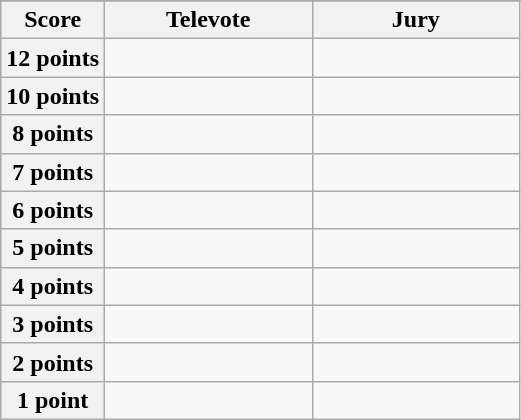<table class="wikitable">
<tr>
</tr>
<tr>
<th scope="col" width="20%">Score</th>
<th scope="col" width="40%">Televote</th>
<th scope="col" width="40%">Jury</th>
</tr>
<tr>
<th scope="row">12 points</th>
<td></td>
<td></td>
</tr>
<tr>
<th scope="row">10 points</th>
<td></td>
<td></td>
</tr>
<tr>
<th scope="row">8 points</th>
<td></td>
<td></td>
</tr>
<tr>
<th scope="row">7 points</th>
<td></td>
<td></td>
</tr>
<tr>
<th scope="row">6 points</th>
<td></td>
<td></td>
</tr>
<tr>
<th scope="row">5 points</th>
<td></td>
<td></td>
</tr>
<tr>
<th scope="row">4 points</th>
<td></td>
<td></td>
</tr>
<tr>
<th scope="row">3 points</th>
<td></td>
<td></td>
</tr>
<tr>
<th scope="row">2 points</th>
<td></td>
<td></td>
</tr>
<tr>
<th scope="row">1 point</th>
<td></td>
<td></td>
</tr>
</table>
